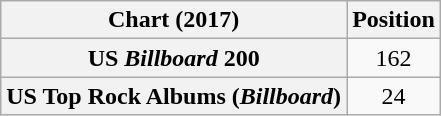<table class="wikitable sortable plainrowheaders" style="text-align:center">
<tr>
<th scope="col">Chart (2017)</th>
<th scope="col">Position</th>
</tr>
<tr>
<th scope="row">US <em>Billboard</em> 200</th>
<td>162</td>
</tr>
<tr>
<th scope="row">US Top Rock Albums (<em>Billboard</em>)</th>
<td>24</td>
</tr>
</table>
